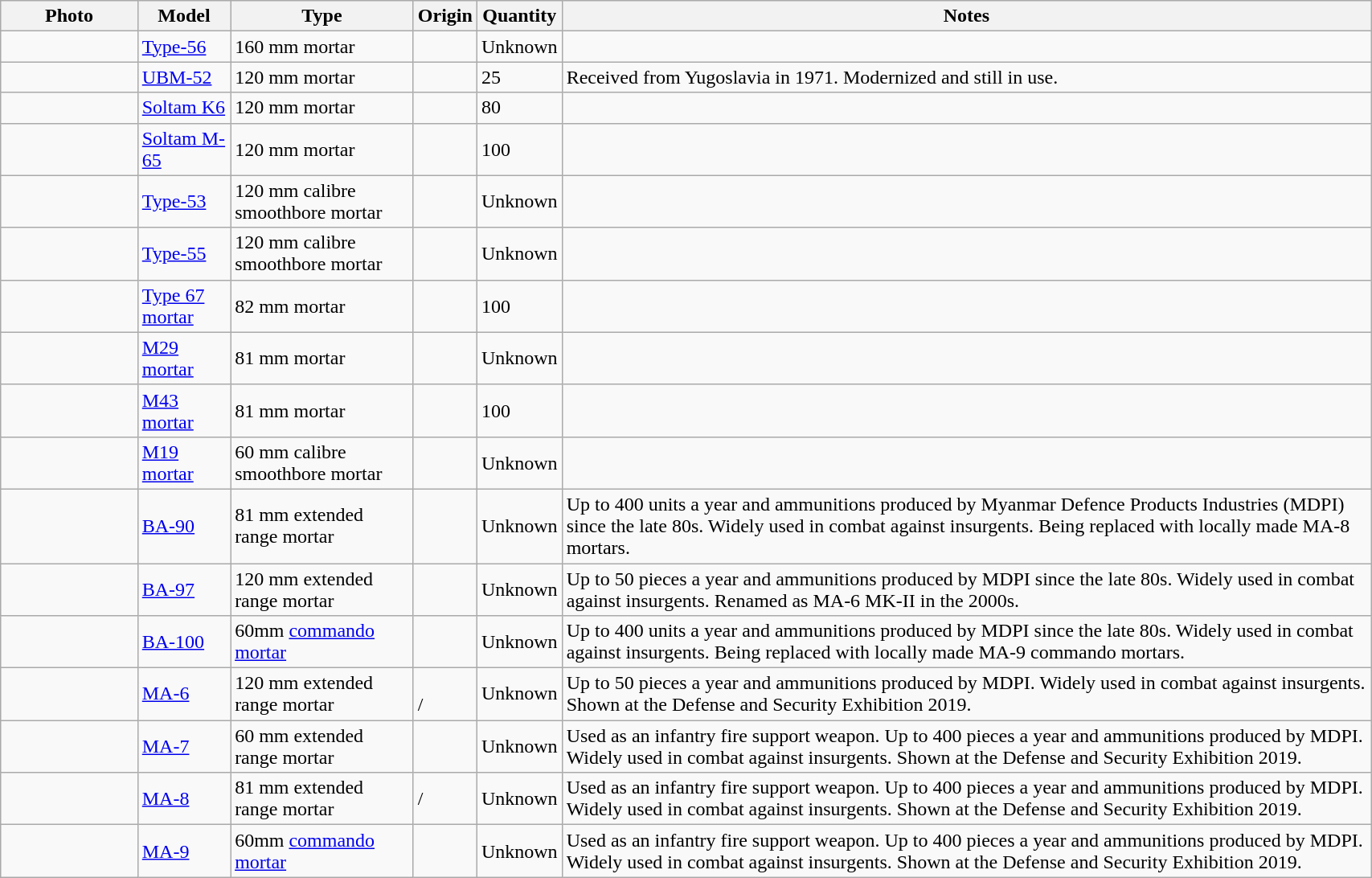<table class="wikitable" style="width:90%;">
<tr>
<th width="10%">Photo</th>
<th>Model</th>
<th>Type</th>
<th>Origin</th>
<th>Quantity</th>
<th>Notes</th>
</tr>
<tr>
<td></td>
<td><a href='#'>Type-56</a></td>
<td>160 mm mortar</td>
<td></td>
<td>Unknown</td>
<td></td>
</tr>
<tr>
<td></td>
<td><a href='#'>UBM-52</a></td>
<td>120 mm mortar</td>
<td></td>
<td>25</td>
<td>Received from Yugoslavia in 1971. Modernized and still in use.</td>
</tr>
<tr>
<td></td>
<td><a href='#'>Soltam K6</a></td>
<td>120 mm mortar</td>
<td></td>
<td>80</td>
<td></td>
</tr>
<tr>
<td></td>
<td><a href='#'>Soltam M-65</a></td>
<td>120 mm mortar</td>
<td></td>
<td>100</td>
<td></td>
</tr>
<tr>
<td></td>
<td><a href='#'>Type-53</a></td>
<td>120 mm calibre smoothbore mortar</td>
<td></td>
<td>Unknown</td>
<td></td>
</tr>
<tr>
<td></td>
<td><a href='#'>Type-55</a></td>
<td>120 mm calibre smoothbore mortar</td>
<td></td>
<td>Unknown</td>
<td></td>
</tr>
<tr>
<td></td>
<td><a href='#'>Type 67 mortar</a></td>
<td>82 mm mortar</td>
<td></td>
<td>100</td>
<td></td>
</tr>
<tr>
<td></td>
<td><a href='#'>M29 mortar</a></td>
<td>81 mm mortar</td>
<td></td>
<td>Unknown</td>
<td></td>
</tr>
<tr>
<td></td>
<td><a href='#'>M43 mortar</a></td>
<td>81 mm mortar</td>
<td></td>
<td>100</td>
<td></td>
</tr>
<tr>
<td></td>
<td><a href='#'>M19 mortar</a></td>
<td>60 mm calibre smoothbore mortar</td>
<td></td>
<td>Unknown</td>
<td></td>
</tr>
<tr>
<td></td>
<td><a href='#'>BA-90</a></td>
<td>81 mm extended range mortar</td>
<td></td>
<td>Unknown</td>
<td>Up to 400 units a year and ammunitions produced by Myanmar Defence Products Industries (MDPI) since the late 80s. Widely used in combat against insurgents. Being replaced with locally made MA-8 mortars.</td>
</tr>
<tr>
<td></td>
<td><a href='#'>BA-97</a></td>
<td>120 mm extended range mortar</td>
<td></td>
<td>Unknown</td>
<td>Up to 50 pieces a year and ammunitions produced by MDPI since the late 80s. Widely used in combat against insurgents. Renamed as MA-6 MK-II in the 2000s.</td>
</tr>
<tr>
<td></td>
<td><a href='#'>BA-100</a></td>
<td>60mm <a href='#'>commando mortar</a></td>
<td></td>
<td>Unknown</td>
<td>Up to 400 units a year and ammunitions produced by MDPI since the late 80s. Widely used in combat against insurgents. Being replaced with locally made MA-9 commando mortars.</td>
</tr>
<tr>
<td></td>
<td><a href='#'>MA-6</a></td>
<td>120 mm extended range mortar</td>
<td><br>/ </td>
<td>Unknown</td>
<td>Up to 50 pieces a year and ammunitions produced by MDPI. Widely used in combat against insurgents. Shown at the Defense and Security Exhibition 2019.</td>
</tr>
<tr>
<td></td>
<td><a href='#'>MA-7</a></td>
<td>60 mm extended range mortar</td>
<td></td>
<td>Unknown</td>
<td>Used as an infantry fire support weapon. Up to 400 pieces a year and ammunitions produced by MDPI. Widely used in combat against insurgents. Shown at the Defense and Security Exhibition 2019.</td>
</tr>
<tr>
<td></td>
<td><a href='#'>MA-8</a></td>
<td>81 mm extended range mortar</td>
<td> /<br></td>
<td>Unknown</td>
<td>Used as an infantry fire support weapon. Up to 400 pieces a year and ammunitions produced by MDPI. Widely used in combat against insurgents. Shown at the Defense and Security Exhibition 2019.</td>
</tr>
<tr>
<td></td>
<td><a href='#'>MA-9</a></td>
<td>60mm <a href='#'>commando mortar</a></td>
<td></td>
<td>Unknown</td>
<td>Used as an infantry fire support weapon. Up to 400 pieces a year and ammunitions produced by MDPI. Widely used in combat against insurgents. Shown at the Defense and Security Exhibition 2019.</td>
</tr>
</table>
